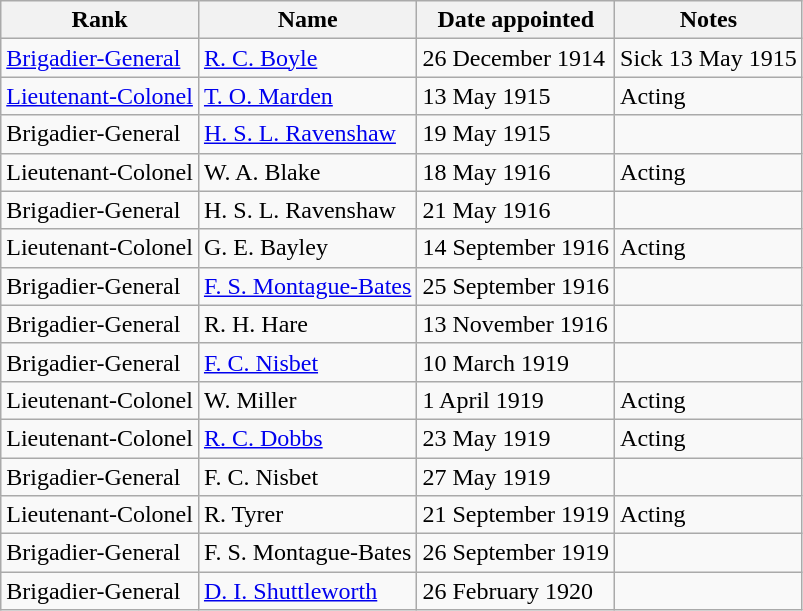<table class="wikitable"width=>
<tr>
<th style=>Rank</th>
<th style=>Name</th>
<th style=>Date appointed</th>
<th style=>Notes</th>
</tr>
<tr>
<td><a href='#'>Brigadier-General</a></td>
<td><a href='#'>R. C. Boyle</a></td>
<td>26 December 1914</td>
<td>Sick 13 May 1915</td>
</tr>
<tr>
<td><a href='#'>Lieutenant-Colonel</a></td>
<td><a href='#'>T. O. Marden</a></td>
<td>13 May 1915</td>
<td>Acting</td>
</tr>
<tr>
<td>Brigadier-General</td>
<td><a href='#'>H. S. L. Ravenshaw</a></td>
<td>19 May 1915</td>
<td></td>
</tr>
<tr>
<td>Lieutenant-Colonel</td>
<td>W. A. Blake</td>
<td>18 May 1916</td>
<td>Acting</td>
</tr>
<tr>
<td>Brigadier-General</td>
<td>H. S. L. Ravenshaw</td>
<td>21 May 1916</td>
<td></td>
</tr>
<tr>
<td>Lieutenant-Colonel</td>
<td>G. E. Bayley</td>
<td>14 September 1916</td>
<td>Acting</td>
</tr>
<tr>
<td>Brigadier-General</td>
<td><a href='#'>F. S. Montague-Bates</a></td>
<td>25 September 1916</td>
<td></td>
</tr>
<tr>
<td>Brigadier-General</td>
<td>R. H. Hare</td>
<td>13 November 1916</td>
<td></td>
</tr>
<tr>
<td>Brigadier-General</td>
<td><a href='#'>F. C. Nisbet</a></td>
<td>10 March 1919</td>
<td></td>
</tr>
<tr>
<td>Lieutenant-Colonel</td>
<td>W. Miller</td>
<td>1 April 1919</td>
<td>Acting</td>
</tr>
<tr>
<td>Lieutenant-Colonel</td>
<td><a href='#'>R. C. Dobbs</a></td>
<td>23 May 1919</td>
<td>Acting</td>
</tr>
<tr>
<td>Brigadier-General</td>
<td>F. C. Nisbet</td>
<td>27 May 1919</td>
<td></td>
</tr>
<tr>
<td>Lieutenant-Colonel</td>
<td>R. Tyrer</td>
<td>21 September 1919</td>
<td>Acting</td>
</tr>
<tr>
<td>Brigadier-General</td>
<td>F. S. Montague-Bates</td>
<td>26 September 1919</td>
<td></td>
</tr>
<tr>
<td>Brigadier-General</td>
<td><a href='#'>D. I. Shuttleworth</a></td>
<td>26 February 1920</td>
<td></td>
</tr>
</table>
